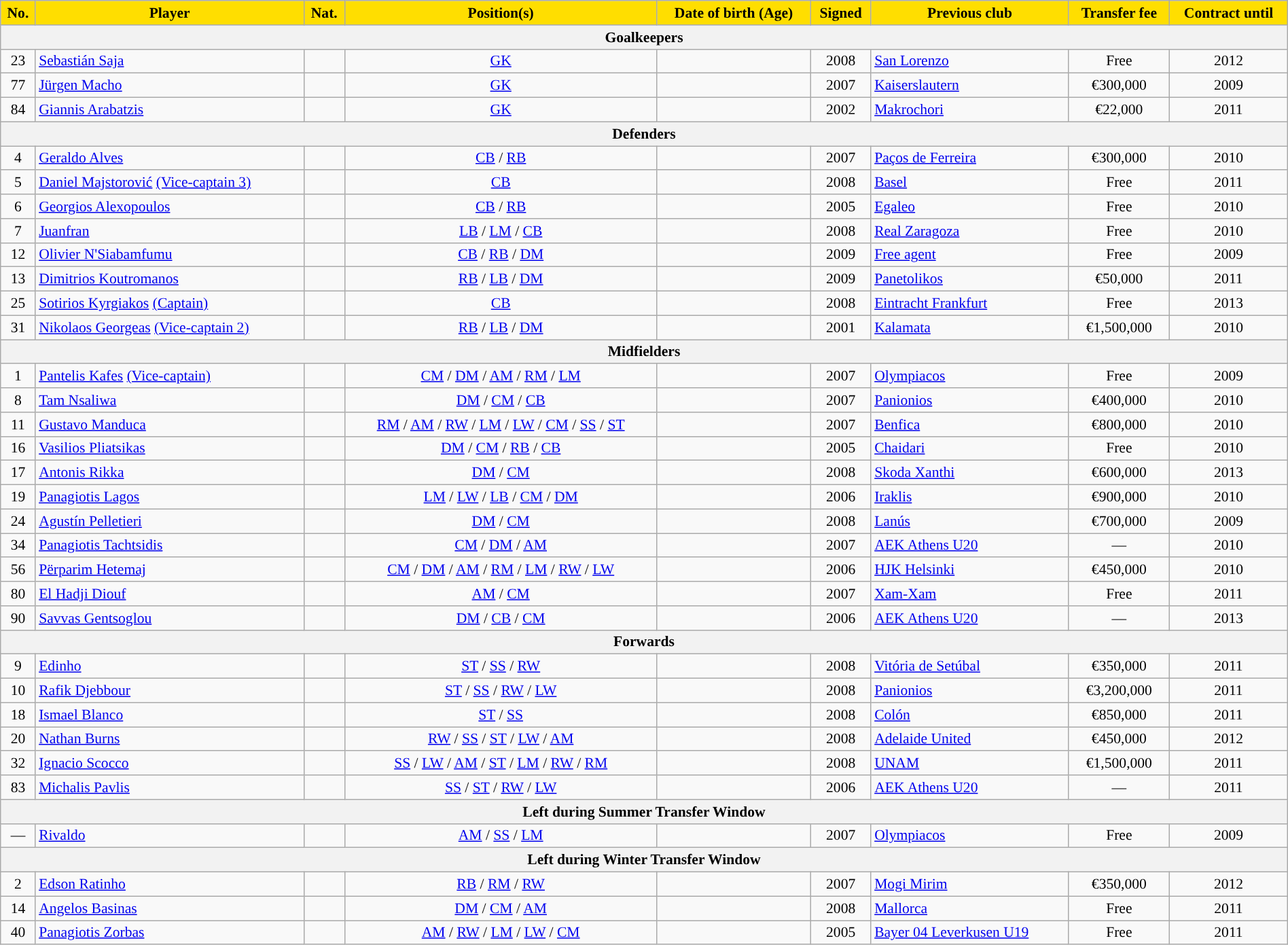<table class="wikitable" style="text-align:center; font-size:90%; width:100%">
<tr>
<th style="background:#FFDE00">No.</th>
<th style="background:#FFDE00">Player</th>
<th style="background:#FFDE00">Nat.</th>
<th style="background:#FFDE00">Position(s)</th>
<th style="background:#FFDE00">Date of birth (Age)</th>
<th style="background:#FFDE00">Signed</th>
<th style="background:#FFDE00">Previous club</th>
<th style="background:#FFDE00">Transfer fee</th>
<th style="background:#FFDE00">Contract until</th>
</tr>
<tr>
<th colspan="9">Goalkeepers</th>
</tr>
<tr>
<td>23</td>
<td align=left><a href='#'>Sebastián Saja</a></td>
<td></td>
<td><a href='#'>GK</a></td>
<td></td>
<td>2008</td>
<td align=left> <a href='#'>San Lorenzo</a></td>
<td>Free</td>
<td>2012</td>
</tr>
<tr>
<td>77</td>
<td align=left><a href='#'>Jürgen Macho</a></td>
<td></td>
<td><a href='#'>GK</a></td>
<td></td>
<td>2007</td>
<td align=left> <a href='#'>Kaiserslautern</a></td>
<td>€300,000</td>
<td>2009</td>
</tr>
<tr>
<td>84</td>
<td align=left><a href='#'>Giannis Arabatzis</a></td>
<td></td>
<td><a href='#'>GK</a></td>
<td></td>
<td>2002</td>
<td align=left> <a href='#'>Makrochori</a></td>
<td>€22,000</td>
<td>2011</td>
</tr>
<tr>
<th colspan="9">Defenders</th>
</tr>
<tr>
<td>4</td>
<td align=left><a href='#'>Geraldo Alves</a></td>
<td></td>
<td><a href='#'>CB</a> / <a href='#'>RB</a></td>
<td></td>
<td>2007</td>
<td align=left> <a href='#'>Paços de Ferreira</a></td>
<td>€300,000</td>
<td>2010</td>
</tr>
<tr>
<td>5</td>
<td align=left><a href='#'>Daniel Majstorović</a> <a href='#'>(Vice-captain 3)</a></td>
<td></td>
<td><a href='#'>CB</a></td>
<td></td>
<td>2008</td>
<td align=left> <a href='#'>Basel</a></td>
<td>Free</td>
<td>2011</td>
</tr>
<tr>
<td>6</td>
<td align=left><a href='#'>Georgios Alexopoulos</a></td>
<td></td>
<td><a href='#'>CB</a> / <a href='#'>RB</a></td>
<td></td>
<td>2005</td>
<td align=left> <a href='#'>Egaleo</a></td>
<td>Free</td>
<td>2010</td>
</tr>
<tr>
<td>7</td>
<td align=left><a href='#'>Juanfran</a></td>
<td></td>
<td><a href='#'>LB</a> / <a href='#'>LM</a> / <a href='#'>CB</a></td>
<td></td>
<td>2008</td>
<td align=left> <a href='#'>Real Zaragoza</a></td>
<td>Free</td>
<td>2010</td>
</tr>
<tr>
<td>12</td>
<td align=left><a href='#'>Olivier N'Siabamfumu</a></td>
<td></td>
<td><a href='#'>CB</a> / <a href='#'>RB</a> / <a href='#'>DM</a></td>
<td></td>
<td>2009</td>
<td align=left><a href='#'>Free agent</a></td>
<td>Free</td>
<td>2009</td>
</tr>
<tr>
<td>13</td>
<td align=left><a href='#'>Dimitrios Koutromanos</a></td>
<td></td>
<td><a href='#'>RB</a> / <a href='#'>LB</a> / <a href='#'>DM</a></td>
<td></td>
<td>2009</td>
<td align=left> <a href='#'>Panetolikos</a></td>
<td>€50,000</td>
<td>2011</td>
</tr>
<tr>
<td>25</td>
<td align=left><a href='#'>Sotirios Kyrgiakos</a> <a href='#'>(Captain)</a></td>
<td></td>
<td><a href='#'>CB</a></td>
<td></td>
<td>2008</td>
<td align=left> <a href='#'>Eintracht Frankfurt</a></td>
<td>Free</td>
<td>2013</td>
</tr>
<tr>
<td>31</td>
<td align=left><a href='#'>Nikolaos Georgeas</a> <a href='#'>(Vice-captain 2)</a></td>
<td></td>
<td><a href='#'>RB</a> / <a href='#'>LB</a> / <a href='#'>DM</a></td>
<td></td>
<td>2001</td>
<td align=left> <a href='#'>Kalamata</a></td>
<td>€1,500,000</td>
<td>2010</td>
</tr>
<tr>
<th colspan="9">Midfielders</th>
</tr>
<tr>
<td>1</td>
<td align=left><a href='#'>Pantelis Kafes</a> <a href='#'>(Vice-captain)</a></td>
<td></td>
<td><a href='#'>CM</a> / <a href='#'>DM</a> / <a href='#'>AM</a> / <a href='#'>RM</a> / <a href='#'>LM</a></td>
<td></td>
<td>2007</td>
<td align=left> <a href='#'>Olympiacos</a></td>
<td>Free</td>
<td>2009</td>
</tr>
<tr>
<td>8</td>
<td align=left><a href='#'>Tam Nsaliwa</a></td>
<td></td>
<td><a href='#'>DM</a> / <a href='#'>CM</a> / <a href='#'>CB</a></td>
<td></td>
<td>2007</td>
<td align=left> <a href='#'>Panionios</a></td>
<td>€400,000</td>
<td>2010</td>
</tr>
<tr>
<td>11</td>
<td align=left><a href='#'>Gustavo Manduca</a></td>
<td></td>
<td><a href='#'>RM</a> / <a href='#'>AM</a> / <a href='#'>RW</a> / <a href='#'>LM</a> / <a href='#'>LW</a> / <a href='#'>CM</a> / <a href='#'>SS</a> / <a href='#'>ST</a></td>
<td></td>
<td>2007</td>
<td align=left> <a href='#'>Benfica</a></td>
<td>€800,000</td>
<td>2010</td>
</tr>
<tr>
<td>16</td>
<td align=left><a href='#'>Vasilios Pliatsikas</a></td>
<td></td>
<td><a href='#'>DM</a> / <a href='#'>CM</a> / <a href='#'>RB</a> / <a href='#'>CB</a></td>
<td></td>
<td>2005</td>
<td align=left> <a href='#'>Chaidari</a></td>
<td>Free</td>
<td>2010</td>
</tr>
<tr>
<td>17</td>
<td align=left><a href='#'>Antonis Rikka</a></td>
<td></td>
<td><a href='#'>DM</a> / <a href='#'>CM</a></td>
<td></td>
<td>2008</td>
<td align=left> <a href='#'>Skoda Xanthi</a></td>
<td>€600,000</td>
<td>2013</td>
</tr>
<tr>
<td>19</td>
<td align=left><a href='#'>Panagiotis Lagos</a></td>
<td></td>
<td><a href='#'>LM</a> / <a href='#'>LW</a> / <a href='#'>LB</a> / <a href='#'>CM</a> / <a href='#'>DM</a></td>
<td></td>
<td>2006</td>
<td align=left> <a href='#'>Iraklis</a></td>
<td>€900,000</td>
<td>2010</td>
</tr>
<tr>
<td>24</td>
<td align=left><a href='#'>Agustín Pelletieri</a></td>
<td></td>
<td><a href='#'>DM</a> / <a href='#'>CM</a></td>
<td></td>
<td>2008</td>
<td align=left> <a href='#'>Lanús</a></td>
<td>€700,000</td>
<td>2009</td>
</tr>
<tr>
<td>34</td>
<td align=left><a href='#'>Panagiotis Tachtsidis</a></td>
<td></td>
<td><a href='#'>CM</a> / <a href='#'>DM</a> / <a href='#'>AM</a></td>
<td></td>
<td>2007</td>
<td align=left> <a href='#'>AEK Athens U20</a></td>
<td>—</td>
<td>2010</td>
</tr>
<tr>
<td>56</td>
<td align=left><a href='#'>Përparim Hetemaj</a></td>
<td></td>
<td><a href='#'>CM</a> / <a href='#'>DM</a> / <a href='#'>AM</a> / <a href='#'>RM</a> / <a href='#'>LM</a> / <a href='#'>RW</a> / <a href='#'>LW</a></td>
<td></td>
<td>2006</td>
<td align=left> <a href='#'>HJK Helsinki</a></td>
<td>€450,000</td>
<td>2010</td>
</tr>
<tr>
<td>80</td>
<td align=left><a href='#'>El Hadji Diouf</a></td>
<td></td>
<td><a href='#'>AM</a> / <a href='#'>CM</a></td>
<td></td>
<td>2007</td>
<td align=left> <a href='#'>Xam-Xam</a></td>
<td>Free</td>
<td>2011</td>
</tr>
<tr>
<td>90</td>
<td align=left><a href='#'>Savvas Gentsoglou</a></td>
<td></td>
<td><a href='#'>DM</a> / <a href='#'>CB</a> / <a href='#'>CM</a></td>
<td></td>
<td>2006</td>
<td align=left> <a href='#'>AEK Athens U20</a></td>
<td>—</td>
<td>2013</td>
</tr>
<tr>
<th colspan="9">Forwards</th>
</tr>
<tr>
<td>9</td>
<td align=left><a href='#'>Edinho</a></td>
<td></td>
<td><a href='#'>ST</a> / <a href='#'>SS</a> / <a href='#'>RW</a></td>
<td></td>
<td>2008</td>
<td align=left> <a href='#'>Vitória de Setúbal</a></td>
<td>€350,000</td>
<td>2011</td>
</tr>
<tr>
<td>10</td>
<td align=left><a href='#'>Rafik Djebbour</a></td>
<td></td>
<td><a href='#'>ST</a> / <a href='#'>SS</a> / <a href='#'>RW</a> / <a href='#'>LW</a></td>
<td></td>
<td>2008</td>
<td align=left> <a href='#'>Panionios</a></td>
<td>€3,200,000</td>
<td>2011</td>
</tr>
<tr>
<td>18</td>
<td align=left><a href='#'>Ismael Blanco</a></td>
<td></td>
<td><a href='#'>ST</a> / <a href='#'>SS</a></td>
<td></td>
<td>2008</td>
<td align=left> <a href='#'>Colón</a></td>
<td>€850,000</td>
<td>2011</td>
</tr>
<tr>
<td>20</td>
<td align=left><a href='#'>Nathan Burns</a></td>
<td></td>
<td><a href='#'>RW</a> / <a href='#'>SS</a> / <a href='#'>ST</a> / <a href='#'>LW</a> / <a href='#'>AM</a></td>
<td></td>
<td>2008</td>
<td align=left> <a href='#'>Adelaide United</a></td>
<td>€450,000</td>
<td>2012</td>
</tr>
<tr>
<td>32</td>
<td align=left><a href='#'>Ignacio Scocco</a></td>
<td></td>
<td><a href='#'>SS</a> / <a href='#'>LW</a> / <a href='#'>AM</a> / <a href='#'>ST</a> / <a href='#'>LM</a> / <a href='#'>RW</a> / <a href='#'>RM</a></td>
<td></td>
<td>2008</td>
<td align=left> <a href='#'>UNAM</a></td>
<td>€1,500,000</td>
<td>2011</td>
</tr>
<tr>
<td>83</td>
<td align=left><a href='#'>Michalis Pavlis</a></td>
<td></td>
<td><a href='#'>SS</a> / <a href='#'>ST</a> / <a href='#'>RW</a> / <a href='#'>LW</a></td>
<td></td>
<td>2006</td>
<td align=left> <a href='#'>AEK Athens U20</a></td>
<td>—</td>
<td>2011</td>
</tr>
<tr>
<th colspan="9">Left during Summer Transfer Window</th>
</tr>
<tr>
<td>—</td>
<td align=left><a href='#'>Rivaldo</a></td>
<td></td>
<td><a href='#'>AM</a> / <a href='#'>SS</a> / <a href='#'>LM</a></td>
<td></td>
<td>2007</td>
<td align=left> <a href='#'>Olympiacos</a></td>
<td>Free</td>
<td>2009</td>
</tr>
<tr>
<th colspan="9">Left during Winter Transfer Window</th>
</tr>
<tr>
<td>2</td>
<td align=left><a href='#'>Edson Ratinho</a></td>
<td></td>
<td><a href='#'>RB</a> / <a href='#'>RM</a> / <a href='#'>RW</a></td>
<td></td>
<td>2007</td>
<td align=left> <a href='#'>Mogi Mirim</a></td>
<td>€350,000</td>
<td>2012</td>
</tr>
<tr>
<td>14</td>
<td align=left><a href='#'>Angelos Basinas</a></td>
<td></td>
<td><a href='#'>DM</a> / <a href='#'>CM</a> / <a href='#'>AM</a></td>
<td></td>
<td>2008</td>
<td align=left> <a href='#'>Mallorca</a></td>
<td>Free</td>
<td>2011</td>
</tr>
<tr>
<td>40</td>
<td align=left><a href='#'>Panagiotis Zorbas</a></td>
<td></td>
<td><a href='#'>AM</a> / <a href='#'>RW</a> / <a href='#'>LM</a> / <a href='#'>LW</a> / <a href='#'>CM</a></td>
<td></td>
<td>2005</td>
<td align=left> <a href='#'>Bayer 04 Leverkusen U19</a></td>
<td>Free</td>
<td>2011</td>
</tr>
</table>
